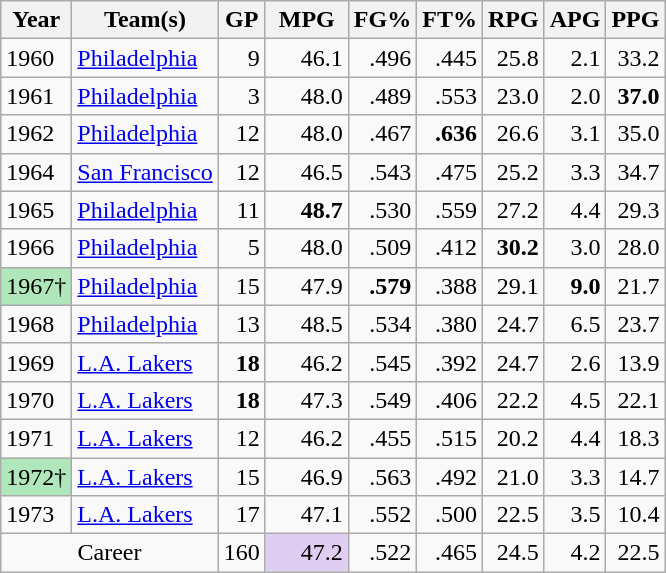<table class="wikitable sortable" style="font-size:100%; text-align:right;">
<tr>
<th>Year</th>
<th>Team(s)</th>
<th>GP</th>
<th>MPG</th>
<th>FG%</th>
<th>FT%</th>
<th>RPG</th>
<th>APG</th>
<th>PPG</th>
</tr>
<tr>
<td style="text-align:left;">1960</td>
<td style="text-align:left;"><a href='#'>Philadelphia</a></td>
<td>9</td>
<td>46.1</td>
<td>.496</td>
<td>.445</td>
<td>25.8</td>
<td>2.1</td>
<td>33.2</td>
</tr>
<tr>
<td style="text-align:left;">1961</td>
<td style="text-align:left;"><a href='#'>Philadelphia</a></td>
<td>3</td>
<td>48.0</td>
<td>.489</td>
<td>.553</td>
<td>23.0</td>
<td>2.0</td>
<td><strong>37.0</strong></td>
</tr>
<tr>
<td style="text-align:left;">1962</td>
<td style="text-align:left;"><a href='#'>Philadelphia</a></td>
<td>12</td>
<td>48.0</td>
<td>.467</td>
<td><strong>.636</strong></td>
<td>26.6</td>
<td>3.1</td>
<td>35.0</td>
</tr>
<tr>
<td style="text-align:left;">1964</td>
<td style="text-align:left;"><a href='#'>San Francisco</a></td>
<td>12</td>
<td>46.5</td>
<td>.543</td>
<td>.475</td>
<td>25.2</td>
<td>3.3</td>
<td>34.7</td>
</tr>
<tr>
<td style="text-align:left;">1965</td>
<td style="text-align:left;"><a href='#'>Philadelphia</a></td>
<td>11</td>
<td><strong>48.7</strong></td>
<td>.530</td>
<td>.559</td>
<td>27.2</td>
<td>4.4</td>
<td>29.3</td>
</tr>
<tr>
<td style="text-align:left;">1966</td>
<td style="text-align:left;"><a href='#'>Philadelphia</a></td>
<td>5</td>
<td>48.0</td>
<td>.509</td>
<td>.412</td>
<td><strong>30.2</strong></td>
<td>3.0</td>
<td>28.0</td>
</tr>
<tr>
<td style="text-align:left;background:#afe6ba;">1967†</td>
<td style="text-align:left;"><a href='#'>Philadelphia</a></td>
<td>15</td>
<td>47.9</td>
<td><strong>.579</strong></td>
<td>.388</td>
<td>29.1</td>
<td><strong>9.0</strong></td>
<td>21.7</td>
</tr>
<tr>
<td style="text-align:left;">1968</td>
<td style="text-align:left;"><a href='#'>Philadelphia</a></td>
<td>13</td>
<td>48.5</td>
<td>.534</td>
<td>.380</td>
<td>24.7</td>
<td>6.5</td>
<td>23.7</td>
</tr>
<tr>
<td style="text-align:left;">1969</td>
<td style="text-align:left;"><a href='#'>L.A. Lakers</a></td>
<td><strong>18</strong></td>
<td>46.2</td>
<td>.545</td>
<td>.392</td>
<td>24.7</td>
<td>2.6</td>
<td>13.9</td>
</tr>
<tr>
<td style="text-align:left;">1970</td>
<td style="text-align:left;"><a href='#'>L.A. Lakers</a></td>
<td><strong>18</strong></td>
<td>47.3</td>
<td>.549</td>
<td>.406</td>
<td>22.2</td>
<td>4.5</td>
<td>22.1</td>
</tr>
<tr>
<td style="text-align:left;">1971</td>
<td style="text-align:left;"><a href='#'>L.A. Lakers</a></td>
<td>12</td>
<td>46.2</td>
<td>.455</td>
<td>.515</td>
<td>20.2</td>
<td>4.4</td>
<td>18.3</td>
</tr>
<tr>
<td style="text-align:left;background:#afe6ba;">1972†</td>
<td style="text-align:left;"><a href='#'>L.A. Lakers</a></td>
<td>15</td>
<td>46.9</td>
<td>.563</td>
<td>.492</td>
<td>21.0</td>
<td>3.3</td>
<td>14.7</td>
</tr>
<tr>
<td style="text-align:left;">1973</td>
<td style="text-align:left;"><a href='#'>L.A. Lakers</a></td>
<td>17</td>
<td>47.1</td>
<td>.552</td>
<td>.500</td>
<td>22.5</td>
<td>3.5</td>
<td>10.4</td>
</tr>
<tr class="sortbottom">
<td style="text-align:center;" colspan="2">Career</td>
<td>160</td>
<td style="background:#E0CEF2; width:3em">47.2</td>
<td>.522</td>
<td>.465</td>
<td>24.5</td>
<td>4.2</td>
<td>22.5</td>
</tr>
</table>
